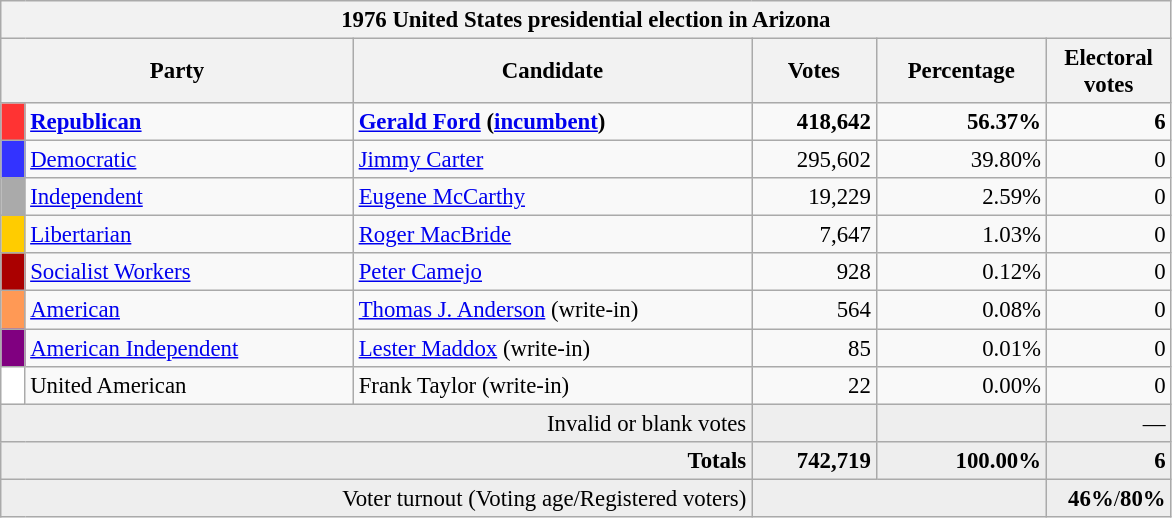<table class="wikitable" style="font-size: 95%;">
<tr>
<th colspan="6">1976 United States presidential election in Arizona</th>
</tr>
<tr>
<th colspan="2" style="width: 15em">Party</th>
<th style="width: 17em">Candidate</th>
<th style="width: 5em">Votes</th>
<th style="width: 7em">Percentage</th>
<th style="width: 5em">Electoral votes</th>
</tr>
<tr>
<th style="background-color:#FF3333; width: 3px"></th>
<td style="width: 130px"><strong><a href='#'>Republican</a></strong></td>
<td><strong><a href='#'>Gerald Ford</a> (<a href='#'>incumbent</a>)</strong></td>
<td align="right"><strong>418,642</strong></td>
<td align="right"><strong>56.37%</strong></td>
<td align="right"><strong>6</strong></td>
</tr>
<tr>
<th style="background-color:#3333FF; width: 3px"></th>
<td style="width: 130px"><a href='#'>Democratic</a></td>
<td><a href='#'>Jimmy Carter</a></td>
<td align="right">295,602</td>
<td align="right">39.80%</td>
<td align="right">0</td>
</tr>
<tr>
<th style="background-color:#AAAAAA; width: 3px"></th>
<td style="width: 130px"><a href='#'>Independent</a></td>
<td><a href='#'>Eugene McCarthy</a></td>
<td align="right">19,229</td>
<td align="right">2.59%</td>
<td align="right">0</td>
</tr>
<tr>
<th style="background:#fc0; width:3px;"></th>
<td style="width: 130px"><a href='#'>Libertarian</a></td>
<td><a href='#'>Roger MacBride</a></td>
<td style="text-align:right;">7,647</td>
<td style="text-align:right;">1.03%</td>
<td style="text-align:right;">0</td>
</tr>
<tr>
<th style="background-color:#AA0000; width: 3px"></th>
<td style="width: 130px"><a href='#'>Socialist Workers</a></td>
<td><a href='#'>Peter Camejo</a></td>
<td style="text-align:right;">928</td>
<td style="text-align:right;">0.12%</td>
<td style="text-align:right;">0</td>
</tr>
<tr>
<th style="background-color:#FF9955; width: 3px"></th>
<td style="width: 130px"><a href='#'>American</a></td>
<td><a href='#'>Thomas J. Anderson</a> (write-in)</td>
<td style="text-align:right;">564</td>
<td style="text-align:right;">0.08%</td>
<td style="text-align:right;">0</td>
</tr>
<tr>
<th style="background-color:#800080; width: 3px"></th>
<td style="width: 130px"><a href='#'>American Independent</a></td>
<td><a href='#'>Lester Maddox</a> (write-in)</td>
<td style="text-align:right;">85</td>
<td style="text-align:right;">0.01%</td>
<td style="text-align:right;">0</td>
</tr>
<tr>
<th style="background-color:#FFFFFF; width: 3px"></th>
<td style="width: 130px">United American</td>
<td>Frank Taylor (write-in)</td>
<td style="text-align:right;">22</td>
<td style="text-align:right;">0.00%</td>
<td style="text-align:right;">0</td>
</tr>
<tr bgcolor="#EEEEEE">
<td colspan="3" align="right">Invalid or blank votes</td>
<td align="right"></td>
<td align="right"></td>
<td align="right">—</td>
</tr>
<tr bgcolor="#EEEEEE">
<td colspan="3" align="right"><strong>Totals</strong></td>
<td align="right"><strong>742,719</strong></td>
<td align="right"><strong>100.00%</strong></td>
<td align="right"><strong>6</strong></td>
</tr>
<tr bgcolor="#EEEEEE">
<td colspan="3" align="right">Voter turnout (Voting age/Registered voters)</td>
<td colspan="2" align="right"></td>
<td align="right"><strong>46%</strong>/<strong>80%</strong></td>
</tr>
</table>
